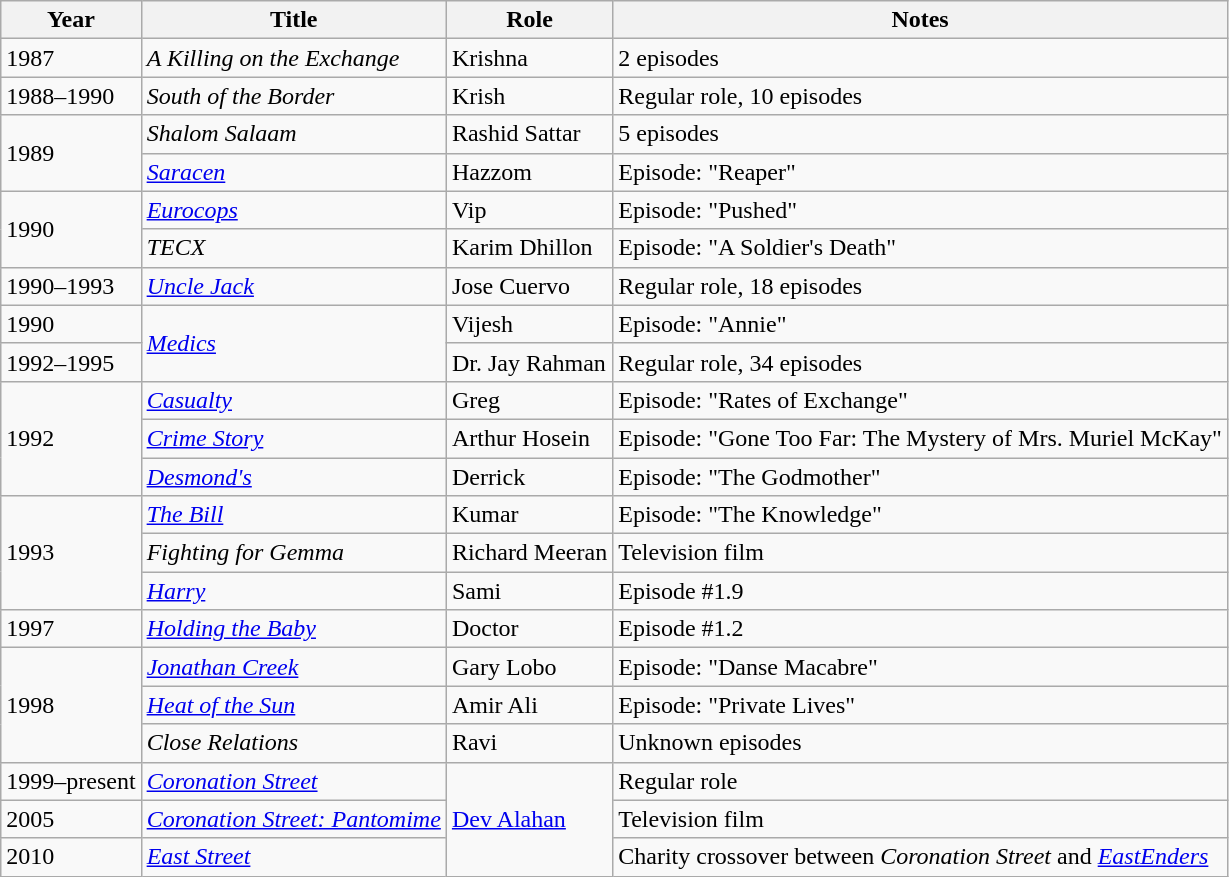<table class="wikitable sortable">
<tr>
<th>Year</th>
<th>Title</th>
<th>Role</th>
<th>Notes</th>
</tr>
<tr>
<td>1987</td>
<td><em>A Killing on the Exchange</em></td>
<td>Krishna</td>
<td>2 episodes</td>
</tr>
<tr>
<td>1988–1990</td>
<td><em>South of the Border</em></td>
<td>Krish</td>
<td>Regular role, 10 episodes</td>
</tr>
<tr>
<td rowspan=2>1989</td>
<td><em>Shalom Salaam</em></td>
<td>Rashid Sattar</td>
<td>5 episodes</td>
</tr>
<tr>
<td><em><a href='#'>Saracen</a></em></td>
<td>Hazzom</td>
<td>Episode: "Reaper"</td>
</tr>
<tr>
<td rowspan=2>1990</td>
<td><em><a href='#'>Eurocops</a></em></td>
<td>Vip</td>
<td>Episode: "Pushed"</td>
</tr>
<tr>
<td><em>TECX</em></td>
<td>Karim Dhillon</td>
<td>Episode: "A Soldier's Death"</td>
</tr>
<tr>
<td>1990–1993</td>
<td><em><a href='#'>Uncle Jack</a></em></td>
<td>Jose Cuervo</td>
<td>Regular role, 18 episodes</td>
</tr>
<tr>
<td>1990</td>
<td rowspan=2><em><a href='#'>Medics</a></em></td>
<td>Vijesh</td>
<td>Episode: "Annie"</td>
</tr>
<tr>
<td>1992–1995</td>
<td>Dr. Jay Rahman</td>
<td>Regular role, 34 episodes</td>
</tr>
<tr>
<td rowspan=3>1992</td>
<td><em><a href='#'>Casualty</a></em></td>
<td>Greg</td>
<td>Episode: "Rates of Exchange"</td>
</tr>
<tr>
<td><em><a href='#'>Crime Story</a></em></td>
<td>Arthur Hosein</td>
<td>Episode: "Gone Too Far: The Mystery of Mrs. Muriel McKay"</td>
</tr>
<tr>
<td><em><a href='#'>Desmond's</a></em></td>
<td>Derrick</td>
<td>Episode: "The Godmother"</td>
</tr>
<tr>
<td rowspan=3>1993</td>
<td><em><a href='#'>The Bill</a></em></td>
<td>Kumar</td>
<td>Episode: "The Knowledge"</td>
</tr>
<tr>
<td><em>Fighting for Gemma</em></td>
<td>Richard Meeran</td>
<td>Television film</td>
</tr>
<tr>
<td><em><a href='#'>Harry</a></em></td>
<td>Sami</td>
<td>Episode #1.9</td>
</tr>
<tr>
<td>1997</td>
<td><em><a href='#'>Holding the Baby</a></em></td>
<td>Doctor</td>
<td>Episode #1.2</td>
</tr>
<tr>
<td rowspan=3>1998</td>
<td><em><a href='#'>Jonathan Creek</a></em></td>
<td>Gary Lobo</td>
<td>Episode: "Danse Macabre"</td>
</tr>
<tr>
<td><em><a href='#'>Heat of the Sun</a></em></td>
<td>Amir Ali</td>
<td>Episode: "Private Lives"</td>
</tr>
<tr>
<td><em>Close Relations</em></td>
<td>Ravi</td>
<td>Unknown episodes</td>
</tr>
<tr>
<td>1999–present</td>
<td><em><a href='#'>Coronation Street</a></em></td>
<td rowspan=3><a href='#'>Dev Alahan</a></td>
<td>Regular role</td>
</tr>
<tr>
<td>2005</td>
<td><em><a href='#'>Coronation Street: Pantomime</a></em></td>
<td>Television film</td>
</tr>
<tr>
<td>2010</td>
<td><em><a href='#'>East Street</a></em></td>
<td>Charity crossover between <em>Coronation Street</em> and <em><a href='#'>EastEnders</a></em></td>
</tr>
</table>
